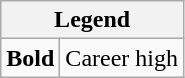<table class="wikitable mw-collapsible mw-collapsed">
<tr>
<th colspan="2">Legend</th>
</tr>
<tr>
<td><strong>Bold</strong></td>
<td>Career high</td>
</tr>
</table>
